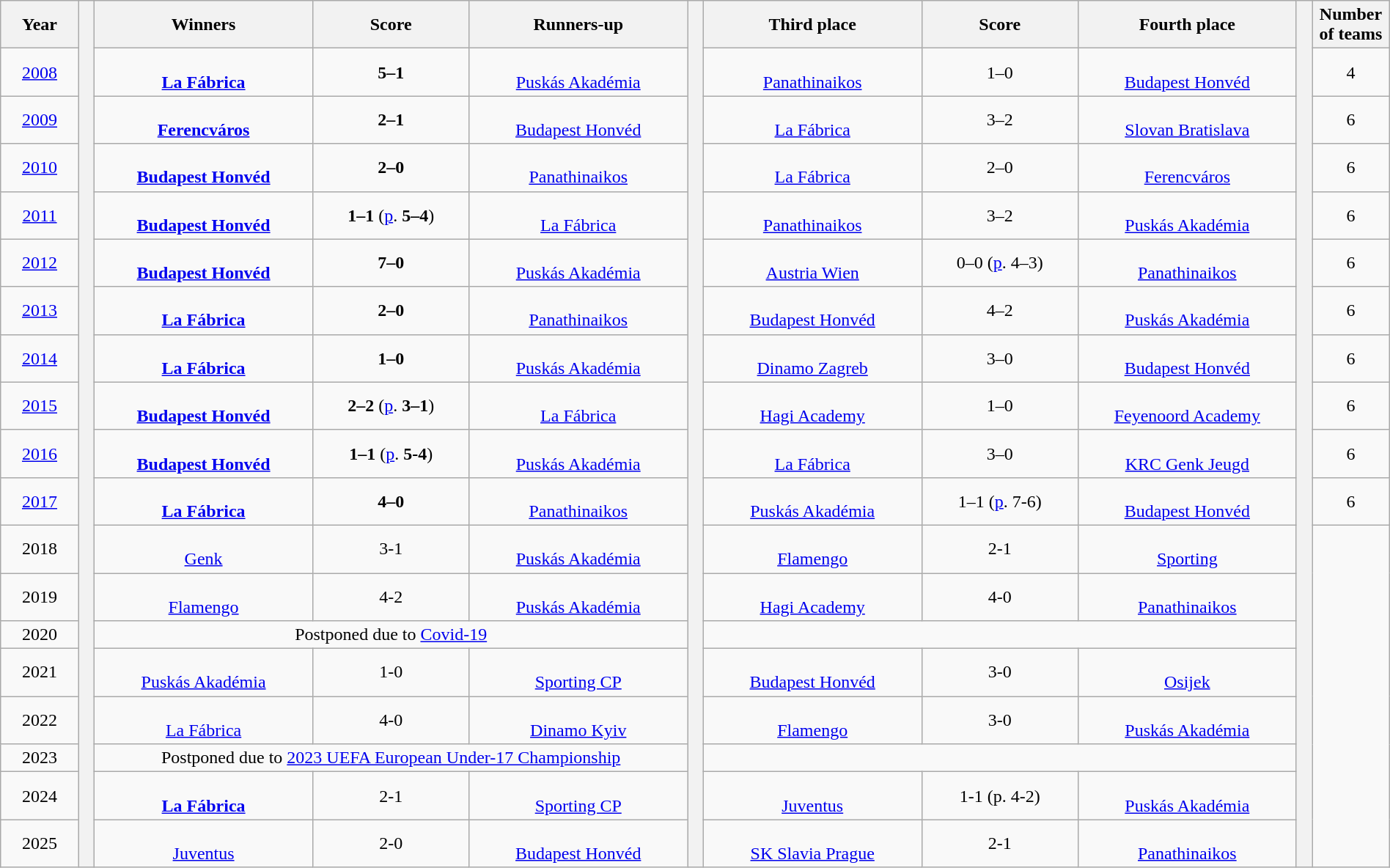<table class="wikitable" style="text-align:center; width:100%">
<tr>
<th width=5%>Year</th>
<th rowspan="27" width="1%" bgcolor="ffffff"></th>
<th width=14%>Winners</th>
<th width=10%>Score</th>
<th width=14%>Runners-up</th>
<th rowspan="27" width="1%" bgcolor="ffffff"></th>
<th width=14%>Third place</th>
<th width=10%>Score</th>
<th width=14%>Fourth place</th>
<th rowspan="27" width="1%" bgcolor="ffffff"></th>
<th width=4%>Number of teams</th>
</tr>
<tr>
<td><a href='#'>2008</a></td>
<td> <br> <strong><a href='#'>La Fábrica</a></strong></td>
<td><strong>5–1</strong></td>
<td> <br> <a href='#'>Puskás Akadémia</a></td>
<td> <br> <a href='#'>Panathinaikos</a></td>
<td>1–0</td>
<td> <br> <a href='#'>Budapest Honvéd</a></td>
<td>4</td>
</tr>
<tr>
<td><a href='#'>2009</a></td>
<td> <br> <strong><a href='#'>Ferencváros</a></strong></td>
<td><strong>2–1</strong></td>
<td> <br> <a href='#'>Budapest Honvéd</a></td>
<td> <br> <a href='#'>La Fábrica</a></td>
<td>3–2</td>
<td> <br> <a href='#'>Slovan Bratislava</a></td>
<td>6</td>
</tr>
<tr>
<td><a href='#'>2010</a></td>
<td> <br> <strong><a href='#'>Budapest Honvéd</a></strong></td>
<td><strong>2–0</strong></td>
<td> <br> <a href='#'>Panathinaikos</a></td>
<td> <br> <a href='#'>La Fábrica</a></td>
<td>2–0</td>
<td> <br> <a href='#'>Ferencváros</a></td>
<td>6</td>
</tr>
<tr>
<td><a href='#'>2011</a></td>
<td> <br> <strong><a href='#'>Budapest Honvéd</a></strong></td>
<td><strong>1–1</strong> (<a href='#'>p</a>. <strong>5–4</strong>)</td>
<td> <br> <a href='#'>La Fábrica</a></td>
<td> <br> <a href='#'>Panathinaikos</a></td>
<td>3–2</td>
<td> <br> <a href='#'>Puskás Akadémia</a></td>
<td>6</td>
</tr>
<tr>
<td><a href='#'>2012</a></td>
<td> <br> <strong><a href='#'>Budapest Honvéd</a></strong></td>
<td><strong>7–0</strong></td>
<td> <br> <a href='#'>Puskás Akadémia</a></td>
<td> <br> <a href='#'>Austria Wien</a></td>
<td>0–0 (<a href='#'>p</a>. 4–3)</td>
<td> <br> <a href='#'>Panathinaikos</a></td>
<td>6</td>
</tr>
<tr>
<td><a href='#'>2013</a></td>
<td> <br> <strong><a href='#'>La Fábrica</a></strong></td>
<td><strong>2–0</strong></td>
<td> <br> <a href='#'>Panathinaikos</a></td>
<td> <br> <a href='#'>Budapest Honvéd</a></td>
<td>4–2</td>
<td> <br> <a href='#'>Puskás Akadémia</a></td>
<td>6</td>
</tr>
<tr>
<td><a href='#'>2014</a></td>
<td> <br> <strong><a href='#'>La Fábrica</a></strong></td>
<td><strong>1–0</strong></td>
<td> <br> <a href='#'>Puskás Akadémia</a></td>
<td> <br> <a href='#'>Dinamo Zagreb</a></td>
<td>3–0</td>
<td> <br> <a href='#'>Budapest Honvéd</a></td>
<td>6</td>
</tr>
<tr>
<td><a href='#'>2015</a></td>
<td> <br> <strong><a href='#'>Budapest Honvéd</a></strong></td>
<td><strong>2–2</strong> (<a href='#'>p</a>. <strong>3–1</strong>)</td>
<td> <br> <a href='#'>La Fábrica</a></td>
<td> <br> <a href='#'>Hagi Academy</a></td>
<td>1–0</td>
<td> <br> <a href='#'>Feyenoord Academy</a></td>
<td>6</td>
</tr>
<tr>
<td><a href='#'>2016</a></td>
<td> <br> <strong><a href='#'>Budapest Honvéd</a></strong></td>
<td><strong>1–1</strong> (<a href='#'>p</a>. <strong>5-4</strong>)</td>
<td> <br> <a href='#'>Puskás Akadémia</a></td>
<td> <br> <a href='#'>La Fábrica</a></td>
<td>3–0</td>
<td> <br> <a href='#'>KRC Genk Jeugd</a></td>
<td>6</td>
</tr>
<tr>
<td><a href='#'>2017</a></td>
<td> <br> <strong><a href='#'>La Fábrica</a></strong></td>
<td><strong>4–0</strong></td>
<td> <br> <a href='#'>Panathinaikos</a></td>
<td> <br> <a href='#'>Puskás Akadémia</a></td>
<td>1–1 (<a href='#'>p</a>. 7-6)</td>
<td> <br> <a href='#'>Budapest Honvéd</a></td>
<td>6</td>
</tr>
<tr>
<td>2018</td>
<td> <br><a href='#'>Genk</a></td>
<td>3-1</td>
<td> <br><a href='#'>Puskás Akadémia</a></td>
<td> <br><a href='#'>Flamengo</a></td>
<td>2-1</td>
<td> <br><a href='#'>Sporting</a></td>
</tr>
<tr>
<td>2019</td>
<td> <br><a href='#'>Flamengo</a></td>
<td>4-2</td>
<td> <br><a href='#'>Puskás Akadémia</a></td>
<td> <br><a href='#'>Hagi Academy</a></td>
<td>4-0</td>
<td> <br><a href='#'>Panathinaikos</a></td>
</tr>
<tr>
<td>2020</td>
<td colspan="3">Postponed due to <a href='#'>Covid-19</a></td>
</tr>
<tr>
<td>2021</td>
<td> <br><a href='#'>Puskás Akadémia</a></td>
<td>1-0</td>
<td> <br><a href='#'>Sporting CP</a></td>
<td> <br><a href='#'>Budapest Honvéd</a></td>
<td>3-0</td>
<td> <br><a href='#'>Osijek</a></td>
</tr>
<tr>
<td>2022</td>
<td> <br> <a href='#'>La Fábrica</a></td>
<td>4-0</td>
<td> <br> <a href='#'>Dinamo Kyiv</a></td>
<td> <br><a href='#'>Flamengo</a></td>
<td>3-0</td>
<td> <br><a href='#'>Puskás Akadémia</a></td>
</tr>
<tr>
<td>2023</td>
<td colspan="3">Postponed due to <a href='#'>2023 UEFA European Under-17 Championship</a></td>
</tr>
<tr>
<td>2024</td>
<td> <br> <strong><a href='#'>La Fábrica</a></strong></td>
<td>2-1</td>
<td> <br> <a href='#'>Sporting CP</a></td>
<td> <br>  <a href='#'>Juventus</a></td>
<td>1-1 (p. 4-2)</td>
<td> <br><a href='#'>Puskás Akadémia</a></td>
</tr>
<tr>
<td>2025</td>
<td> <br>  <a href='#'>Juventus</a></td>
<td>2-0</td>
<td> <br><a href='#'>Budapest Honvéd</a></td>
<td> <br> <a href='#'>SK Slavia Prague</a></td>
<td>2-1</td>
<td> <br><a href='#'>Panathinaikos</a></td>
</tr>
</table>
